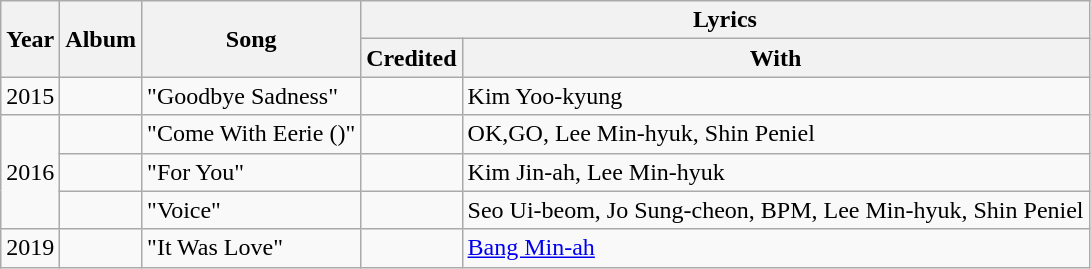<table class="wikitable">
<tr>
<th rowspan="2">Year</th>
<th rowspan="2">Album</th>
<th rowspan="2">Song</th>
<th colspan="2">Lyrics</th>
</tr>
<tr>
<th>Credited</th>
<th>With</th>
</tr>
<tr>
<td>2015</td>
<td></td>
<td>"Goodbye Sadness"</td>
<td></td>
<td>Kim Yoo-kyung</td>
</tr>
<tr>
<td rowspan="3">2016</td>
<td></td>
<td>"Come With Eerie ()"</td>
<td></td>
<td>OK,GO, Lee Min-hyuk, Shin Peniel</td>
</tr>
<tr>
<td></td>
<td>"For You"</td>
<td></td>
<td>Kim Jin-ah, Lee Min-hyuk</td>
</tr>
<tr>
<td></td>
<td>"Voice"</td>
<td></td>
<td>Seo Ui-beom, Jo Sung-cheon, BPM, Lee Min-hyuk, Shin Peniel</td>
</tr>
<tr>
<td>2019</td>
<td></td>
<td>"It Was Love"</td>
<td></td>
<td><a href='#'>Bang Min-ah</a></td>
</tr>
</table>
